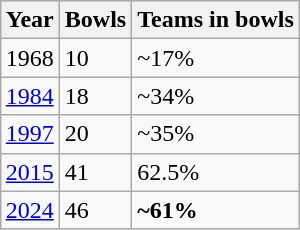<table class="wikitable" align="right" style="margin-left:1em; margin-bottom:1em;">
<tr>
<th>Year</th>
<th>Bowls</th>
<th>Teams in bowls</th>
</tr>
<tr>
<td>1968</td>
<td>10</td>
<td>~17%</td>
</tr>
<tr>
<td><a href='#'>1984</a></td>
<td>18</td>
<td>~34%</td>
</tr>
<tr>
<td><a href='#'>1997</a></td>
<td>20</td>
<td>~35%</td>
</tr>
<tr>
<td><a href='#'>2015</a></td>
<td>41</td>
<td>62.5%</td>
</tr>
<tr>
<td><a href='#'>2024</a></td>
<td>46</td>
<td><strong>~61%</strong></td>
</tr>
</table>
